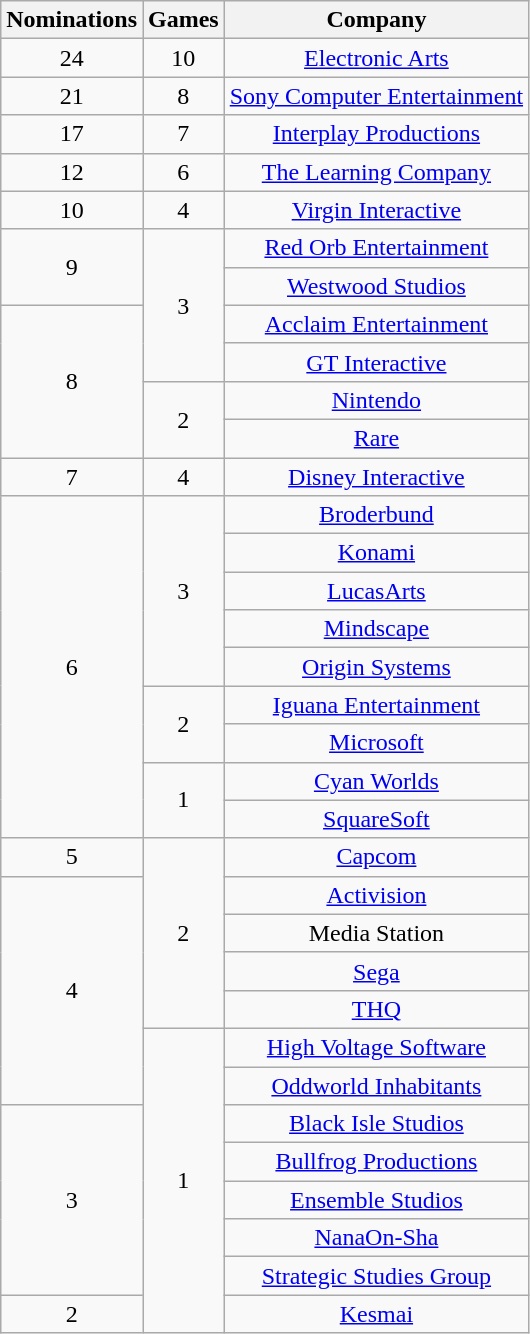<table class="wikitable floatright" rowspan="2" style="text-align:center;" background: #f6e39c;>
<tr>
<th scope="col" align="center">Nominations</th>
<th scope="col" align="center">Games</th>
<th scope="col" align="center">Company</th>
</tr>
<tr>
<td>24</td>
<td>10</td>
<td><a href='#'>Electronic Arts</a></td>
</tr>
<tr>
<td>21</td>
<td>8</td>
<td><a href='#'>Sony Computer Entertainment</a></td>
</tr>
<tr>
<td>17</td>
<td>7</td>
<td><a href='#'>Interplay Productions</a></td>
</tr>
<tr>
<td>12</td>
<td>6</td>
<td><a href='#'>The Learning Company</a></td>
</tr>
<tr>
<td>10</td>
<td>4</td>
<td><a href='#'>Virgin Interactive</a></td>
</tr>
<tr>
<td rowspan=2>9</td>
<td rowspan=4>3</td>
<td><a href='#'>Red Orb Entertainment</a></td>
</tr>
<tr>
<td><a href='#'>Westwood Studios</a></td>
</tr>
<tr>
<td rowspan=4>8</td>
<td><a href='#'>Acclaim Entertainment</a></td>
</tr>
<tr>
<td><a href='#'>GT Interactive</a></td>
</tr>
<tr>
<td rowspan=2>2</td>
<td><a href='#'>Nintendo</a></td>
</tr>
<tr>
<td><a href='#'>Rare</a></td>
</tr>
<tr>
<td>7</td>
<td>4</td>
<td><a href='#'>Disney Interactive</a></td>
</tr>
<tr>
<td rowspan=9>6</td>
<td rowspan=5>3</td>
<td><a href='#'>Broderbund</a></td>
</tr>
<tr>
<td><a href='#'>Konami</a></td>
</tr>
<tr>
<td><a href='#'>LucasArts</a></td>
</tr>
<tr>
<td><a href='#'>Mindscape</a></td>
</tr>
<tr>
<td><a href='#'>Origin Systems</a></td>
</tr>
<tr>
<td rowspan=2>2</td>
<td><a href='#'>Iguana Entertainment</a></td>
</tr>
<tr>
<td><a href='#'>Microsoft</a></td>
</tr>
<tr>
<td rowspan=2>1</td>
<td><a href='#'>Cyan Worlds</a></td>
</tr>
<tr>
<td><a href='#'>SquareSoft</a></td>
</tr>
<tr>
<td>5</td>
<td rowspan=5>2</td>
<td><a href='#'>Capcom</a></td>
</tr>
<tr>
<td rowspan=6>4</td>
<td><a href='#'>Activision</a></td>
</tr>
<tr>
<td>Media Station</td>
</tr>
<tr>
<td><a href='#'>Sega</a></td>
</tr>
<tr>
<td><a href='#'>THQ</a></td>
</tr>
<tr>
<td rowspan=8>1</td>
<td><a href='#'>High Voltage Software</a></td>
</tr>
<tr>
<td><a href='#'>Oddworld Inhabitants</a></td>
</tr>
<tr>
<td rowspan=5>3</td>
<td><a href='#'>Black Isle Studios</a></td>
</tr>
<tr>
<td><a href='#'>Bullfrog Productions</a></td>
</tr>
<tr>
<td><a href='#'>Ensemble Studios</a></td>
</tr>
<tr>
<td><a href='#'>NanaOn-Sha</a></td>
</tr>
<tr>
<td><a href='#'>Strategic Studies Group</a></td>
</tr>
<tr>
<td>2</td>
<td><a href='#'>Kesmai</a></td>
</tr>
</table>
